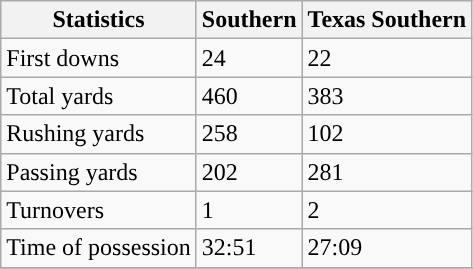<table class="wikitable">
<tr>
<th>Statistics</th>
<th>Southern</th>
<th>Texas Southern</th>
</tr>
<tr>
<td>First downs</td>
<td>24</td>
<td>22</td>
</tr>
<tr>
<td>Total yards</td>
<td>460</td>
<td>383</td>
</tr>
<tr>
<td>Rushing yards</td>
<td>258</td>
<td>102</td>
</tr>
<tr>
<td>Passing yards</td>
<td>202</td>
<td>281</td>
</tr>
<tr>
<td>Turnovers</td>
<td>1</td>
<td>2</td>
</tr>
<tr>
<td>Time of possession</td>
<td>32:51</td>
<td>27:09</td>
</tr>
<tr>
</tr>
</table>
